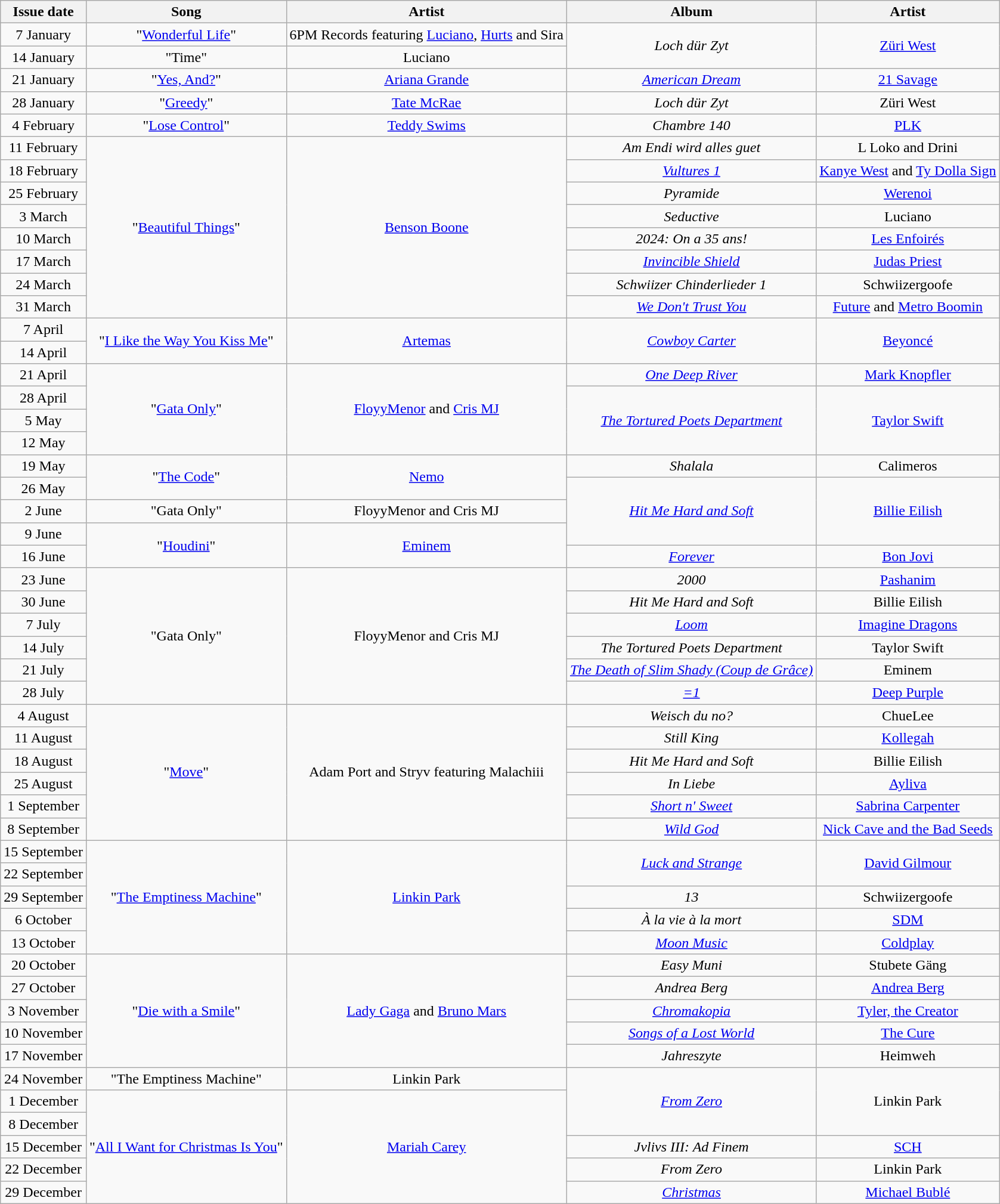<table class="wikitable plainrowheaders" style="text-align:center">
<tr>
<th scope="col">Issue date</th>
<th scope="col">Song</th>
<th scope="col">Artist</th>
<th scope="col">Album</th>
<th scope="col">Artist</th>
</tr>
<tr>
<td scope="row">7 January</td>
<td>"<a href='#'>Wonderful Life</a>"</td>
<td>6PM Records featuring <a href='#'>Luciano</a>, <a href='#'>Hurts</a> and Sira</td>
<td rowspan="2"><em>Loch dür Zyt</em></td>
<td rowspan="2"><a href='#'>Züri West</a></td>
</tr>
<tr>
<td scope="row">14 January</td>
<td>"Time"</td>
<td>Luciano</td>
</tr>
<tr>
<td scope="row">21 January</td>
<td>"<a href='#'>Yes, And?</a>"</td>
<td><a href='#'>Ariana Grande</a></td>
<td><em><a href='#'>American Dream</a></em></td>
<td><a href='#'>21 Savage</a></td>
</tr>
<tr>
<td scope="row">28 January</td>
<td>"<a href='#'>Greedy</a>"</td>
<td><a href='#'>Tate McRae</a></td>
<td><em>Loch dür Zyt</em></td>
<td>Züri West</td>
</tr>
<tr>
<td scope="row">4 February</td>
<td>"<a href='#'>Lose Control</a>"</td>
<td><a href='#'>Teddy Swims</a></td>
<td><em>Chambre 140</em></td>
<td><a href='#'>PLK</a></td>
</tr>
<tr>
<td scope="row">11 February</td>
<td rowspan="8">"<a href='#'>Beautiful Things</a>"</td>
<td rowspan="8"><a href='#'>Benson Boone</a></td>
<td><em>Am Endi wird alles guet</em></td>
<td>L Loko and Drini</td>
</tr>
<tr>
<td scope="row">18 February</td>
<td><em><a href='#'>Vultures 1</a></em></td>
<td><a href='#'>Kanye West</a> and <a href='#'>Ty Dolla Sign</a></td>
</tr>
<tr>
<td scope="row">25 February</td>
<td><em>Pyramide</em></td>
<td><a href='#'>Werenoi</a></td>
</tr>
<tr>
<td scope="row">3 March</td>
<td><em>Seductive</em></td>
<td>Luciano</td>
</tr>
<tr>
<td scope="row">10 March</td>
<td><em>2024: On a 35 ans!</em></td>
<td><a href='#'>Les Enfoirés</a></td>
</tr>
<tr>
<td scope="row">17 March</td>
<td><em><a href='#'>Invincible Shield</a></em></td>
<td><a href='#'>Judas Priest</a></td>
</tr>
<tr>
<td scope="row">24 March</td>
<td><em>Schwiizer Chinderlieder 1</em></td>
<td>Schwiizergoofe</td>
</tr>
<tr>
<td scope="row">31 March</td>
<td><em><a href='#'>We Don't Trust You</a></em></td>
<td><a href='#'>Future</a> and <a href='#'>Metro Boomin</a></td>
</tr>
<tr>
<td scope="row">7 April</td>
<td rowspan="2">"<a href='#'>I Like the Way You Kiss Me</a>"</td>
<td rowspan="2"><a href='#'>Artemas</a></td>
<td rowspan="2"><em><a href='#'>Cowboy Carter</a></em></td>
<td rowspan="2"><a href='#'>Beyoncé</a></td>
</tr>
<tr>
<td scope="row">14 April</td>
</tr>
<tr>
<td scope="row">21 April</td>
<td rowspan="4">"<a href='#'>Gata Only</a>"</td>
<td rowspan="4"><a href='#'>FloyyMenor</a> and <a href='#'>Cris MJ</a></td>
<td><em><a href='#'>One Deep River</a></em></td>
<td><a href='#'>Mark Knopfler</a></td>
</tr>
<tr>
<td scope="row">28 April</td>
<td rowspan="3"><em><a href='#'>The Tortured Poets Department</a></em></td>
<td rowspan="3"><a href='#'>Taylor Swift</a></td>
</tr>
<tr>
<td scope="row">5 May</td>
</tr>
<tr>
<td scope="row">12 May</td>
</tr>
<tr>
<td scope="row">19 May</td>
<td rowspan="2">"<a href='#'>The Code</a>"</td>
<td rowspan="2"><a href='#'>Nemo</a></td>
<td><em>Shalala</em></td>
<td>Calimeros</td>
</tr>
<tr>
<td scope="row">26 May</td>
<td rowspan="3"><em><a href='#'>Hit Me Hard and Soft</a></em></td>
<td rowspan="3"><a href='#'>Billie Eilish</a></td>
</tr>
<tr>
<td scope="row">2 June</td>
<td>"Gata Only"</td>
<td>FloyyMenor and Cris MJ</td>
</tr>
<tr>
<td scope="row">9 June</td>
<td rowspan="2">"<a href='#'>Houdini</a>"</td>
<td rowspan="2"><a href='#'>Eminem</a></td>
</tr>
<tr>
<td scope="row">16 June</td>
<td><em><a href='#'>Forever</a></em></td>
<td><a href='#'>Bon Jovi</a></td>
</tr>
<tr>
<td scope="row">23 June</td>
<td rowspan="6">"Gata Only"</td>
<td rowspan="6">FloyyMenor and Cris MJ</td>
<td><em>2000</em></td>
<td><a href='#'>Pashanim</a></td>
</tr>
<tr>
<td scope="row">30 June</td>
<td><em>Hit Me Hard and Soft</em></td>
<td>Billie Eilish</td>
</tr>
<tr>
<td scope="row">7 July</td>
<td><em><a href='#'>Loom</a></em></td>
<td><a href='#'>Imagine Dragons</a></td>
</tr>
<tr>
<td scope="row">14 July</td>
<td><em>The Tortured Poets Department</em></td>
<td>Taylor Swift</td>
</tr>
<tr>
<td scope="row">21 July</td>
<td><em><a href='#'>The Death of Slim Shady (Coup de Grâce)</a></em></td>
<td>Eminem</td>
</tr>
<tr>
<td scope="row">28 July</td>
<td><em><a href='#'>=1</a></em></td>
<td><a href='#'>Deep Purple</a></td>
</tr>
<tr>
<td scope="row">4 August</td>
<td rowspan="6">"<a href='#'>Move</a>"</td>
<td rowspan="6">Adam Port and Stryv featuring Malachiii</td>
<td><em>Weisch du no?</em></td>
<td>ChueLee</td>
</tr>
<tr>
<td scope="row">11 August</td>
<td><em>Still King</em></td>
<td><a href='#'>Kollegah</a></td>
</tr>
<tr>
<td scope="row">18 August</td>
<td><em>Hit Me Hard and Soft</em></td>
<td>Billie Eilish</td>
</tr>
<tr>
<td scope="row">25 August</td>
<td><em>In Liebe</em></td>
<td><a href='#'>Ayliva</a></td>
</tr>
<tr>
<td scope="row">1 September</td>
<td><em><a href='#'>Short n' Sweet</a></em></td>
<td><a href='#'>Sabrina Carpenter</a></td>
</tr>
<tr>
<td scope="row">8 September</td>
<td><em><a href='#'>Wild God</a></em></td>
<td><a href='#'>Nick Cave and the Bad Seeds</a></td>
</tr>
<tr>
<td scope="row">15 September</td>
<td rowspan="5">"<a href='#'>The Emptiness Machine</a>"</td>
<td rowspan="5"><a href='#'>Linkin Park</a></td>
<td rowspan="2"><em><a href='#'>Luck and Strange</a></em></td>
<td rowspan="2"><a href='#'>David Gilmour</a></td>
</tr>
<tr>
<td scope="row">22 September</td>
</tr>
<tr>
<td scope="row">29 September</td>
<td><em>13</em></td>
<td>Schwiizergoofe</td>
</tr>
<tr>
<td scope="row">6 October</td>
<td><em>À la vie à la mort</em></td>
<td><a href='#'>SDM</a></td>
</tr>
<tr>
<td scope="row">13 October</td>
<td><em><a href='#'>Moon Music</a></em></td>
<td><a href='#'>Coldplay</a></td>
</tr>
<tr>
<td scope="row">20 October</td>
<td rowspan="5">"<a href='#'>Die with a Smile</a>"</td>
<td rowspan="5"><a href='#'>Lady Gaga</a> and <a href='#'>Bruno Mars</a></td>
<td><em>Easy Muni</em></td>
<td>Stubete Gäng</td>
</tr>
<tr>
<td scope="row">27 October</td>
<td><em>Andrea Berg</em></td>
<td><a href='#'>Andrea Berg</a></td>
</tr>
<tr>
<td scope="row">3 November</td>
<td><em><a href='#'>Chromakopia</a></em></td>
<td><a href='#'>Tyler, the Creator</a></td>
</tr>
<tr>
<td scope="row">10 November</td>
<td><em><a href='#'>Songs of a Lost World</a></em></td>
<td><a href='#'>The Cure</a></td>
</tr>
<tr>
<td scope="row">17 November</td>
<td><em>Jahreszyte</em></td>
<td>Heimweh</td>
</tr>
<tr>
<td scope="row">24 November</td>
<td>"The Emptiness Machine"</td>
<td>Linkin Park</td>
<td rowspan="3"><em><a href='#'>From Zero</a></em></td>
<td rowspan="3">Linkin Park</td>
</tr>
<tr>
<td scope="row">1 December</td>
<td rowspan="5">"<a href='#'>All I Want for Christmas Is You</a>"</td>
<td rowspan="5"><a href='#'>Mariah Carey</a></td>
</tr>
<tr>
<td scope="row">8 December</td>
</tr>
<tr>
<td scope="row">15 December</td>
<td><em>Jvlivs III: Ad Finem</em></td>
<td><a href='#'>SCH</a></td>
</tr>
<tr>
<td scope="row">22 December</td>
<td><em>From Zero</em></td>
<td>Linkin Park</td>
</tr>
<tr>
<td scope="row">29 December</td>
<td><em><a href='#'>Christmas</a></em></td>
<td><a href='#'>Michael Bublé</a></td>
</tr>
</table>
